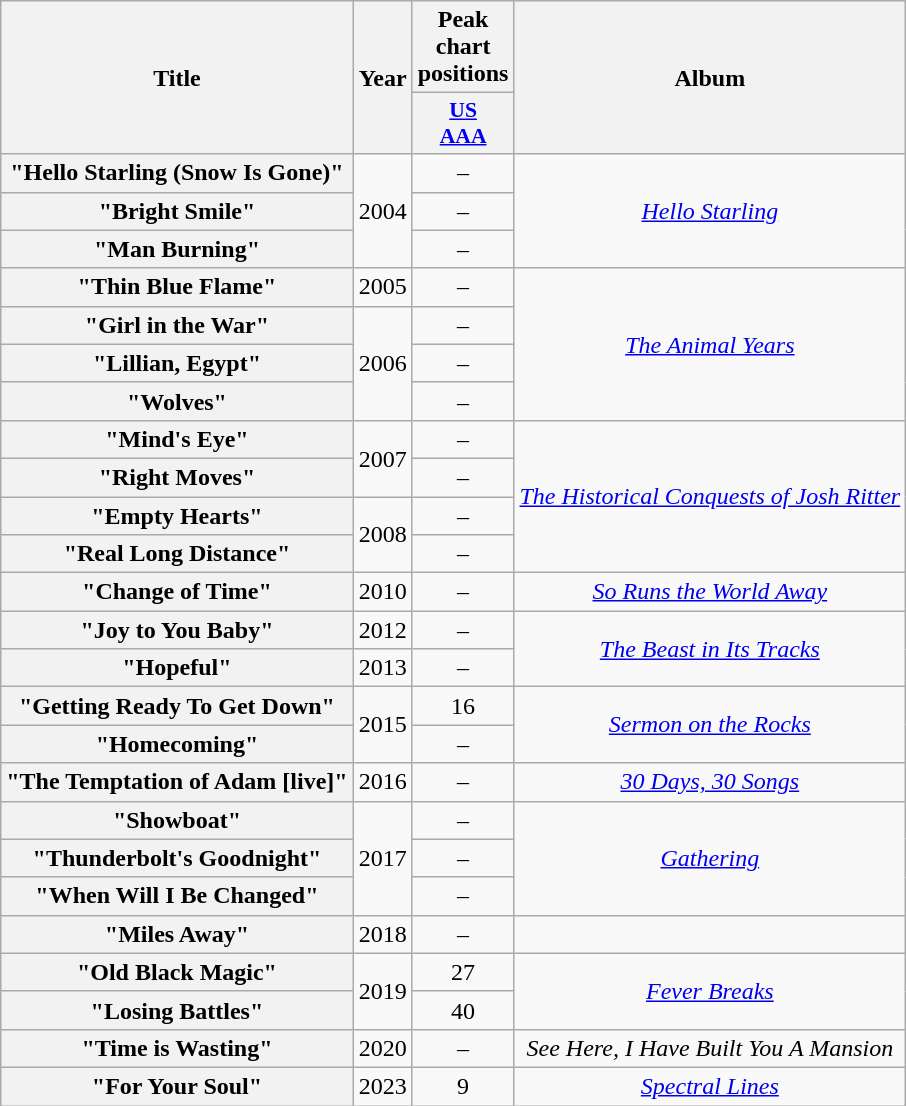<table class="wikitable plainrowheaders" style="text-align:center;">
<tr>
<th scope="col" rowspan="2">Title</th>
<th scope="col" rowspan="2">Year</th>
<th colspan="1">Peak chart positions</th>
<th scope="col" rowspan="2">Album</th>
</tr>
<tr>
<th scope="col" style="width:3em;font-size:90%;"><a href='#'>US<br>AAA</a><br></th>
</tr>
<tr>
<th scope="row">"Hello Starling (Snow Is Gone)"</th>
<td rowspan="3">2004</td>
<td>–</td>
<td rowspan="3"><em><a href='#'>Hello Starling</a></em></td>
</tr>
<tr>
<th scope="row">"Bright Smile"</th>
<td>–</td>
</tr>
<tr>
<th scope="row">"Man Burning"</th>
<td>–</td>
</tr>
<tr>
<th scope="row">"Thin Blue Flame"</th>
<td rowspan="1">2005</td>
<td>–</td>
<td rowspan="4"><em><a href='#'>The Animal Years</a></em></td>
</tr>
<tr>
<th scope="row">"Girl in the War"</th>
<td rowspan="3">2006</td>
<td>–</td>
</tr>
<tr>
<th scope="row">"Lillian, Egypt"</th>
<td>–</td>
</tr>
<tr>
<th scope="row">"Wolves"</th>
<td>–</td>
</tr>
<tr>
<th scope="row">"Mind's Eye"</th>
<td rowspan="2">2007</td>
<td>–</td>
<td rowspan="4"><em><a href='#'>The Historical Conquests of Josh Ritter</a></em></td>
</tr>
<tr>
<th scope="row">"Right Moves"</th>
<td>–</td>
</tr>
<tr>
<th scope="row">"Empty Hearts"</th>
<td rowspan="2">2008</td>
<td>–</td>
</tr>
<tr>
<th scope="row">"Real Long Distance"</th>
<td>–</td>
</tr>
<tr>
<th scope="row">"Change of Time"</th>
<td rowspan="1">2010</td>
<td>–</td>
<td rowspan="1"><em><a href='#'>So Runs the World Away</a></em></td>
</tr>
<tr>
<th scope="row">"Joy to You Baby"</th>
<td rowspan="1">2012</td>
<td>–</td>
<td rowspan="2"><em><a href='#'>The Beast in Its Tracks</a></em></td>
</tr>
<tr>
<th scope="row">"Hopeful"</th>
<td rowspan="1">2013</td>
<td>–</td>
</tr>
<tr>
<th scope="row">"Getting Ready To Get Down"</th>
<td rowspan="2">2015</td>
<td>16</td>
<td rowspan="2"><em><a href='#'>Sermon on the Rocks</a></em></td>
</tr>
<tr>
<th scope="row">"Homecoming"</th>
<td>–</td>
</tr>
<tr>
<th scope="row">"The Temptation of Adam [live]"</th>
<td rowspan="1">2016</td>
<td>–</td>
<td rowspan="1"><em><a href='#'>30 Days, 30 Songs</a></em></td>
</tr>
<tr>
<th scope="row">"Showboat"</th>
<td rowspan="3">2017</td>
<td>–</td>
<td rowspan="3"><em><a href='#'>Gathering</a></em></td>
</tr>
<tr>
<th scope="row">"Thunderbolt's Goodnight"</th>
<td>–</td>
</tr>
<tr>
<th scope="row">"When Will I Be Changed"</th>
<td>–</td>
</tr>
<tr>
<th scope="row">"Miles Away"</th>
<td rowspan="1">2018</td>
<td>–</td>
<td></td>
</tr>
<tr>
<th scope="row">"Old Black Magic"</th>
<td rowspan="2">2019</td>
<td>27</td>
<td rowspan="2"><em><a href='#'>Fever Breaks</a></em></td>
</tr>
<tr>
<th scope="row">"Losing Battles"</th>
<td>40</td>
</tr>
<tr>
<th scope="row">"Time is Wasting"</th>
<td rowspan="1">2020</td>
<td>–</td>
<td rowspan="1"><em>See Here, I Have Built You A Mansion</em></td>
</tr>
<tr>
<th scope="row">"For Your Soul"</th>
<td rowspan="1">2023</td>
<td>9</td>
<td rowspan="1"><em><a href='#'>Spectral Lines</a></em></td>
</tr>
</table>
